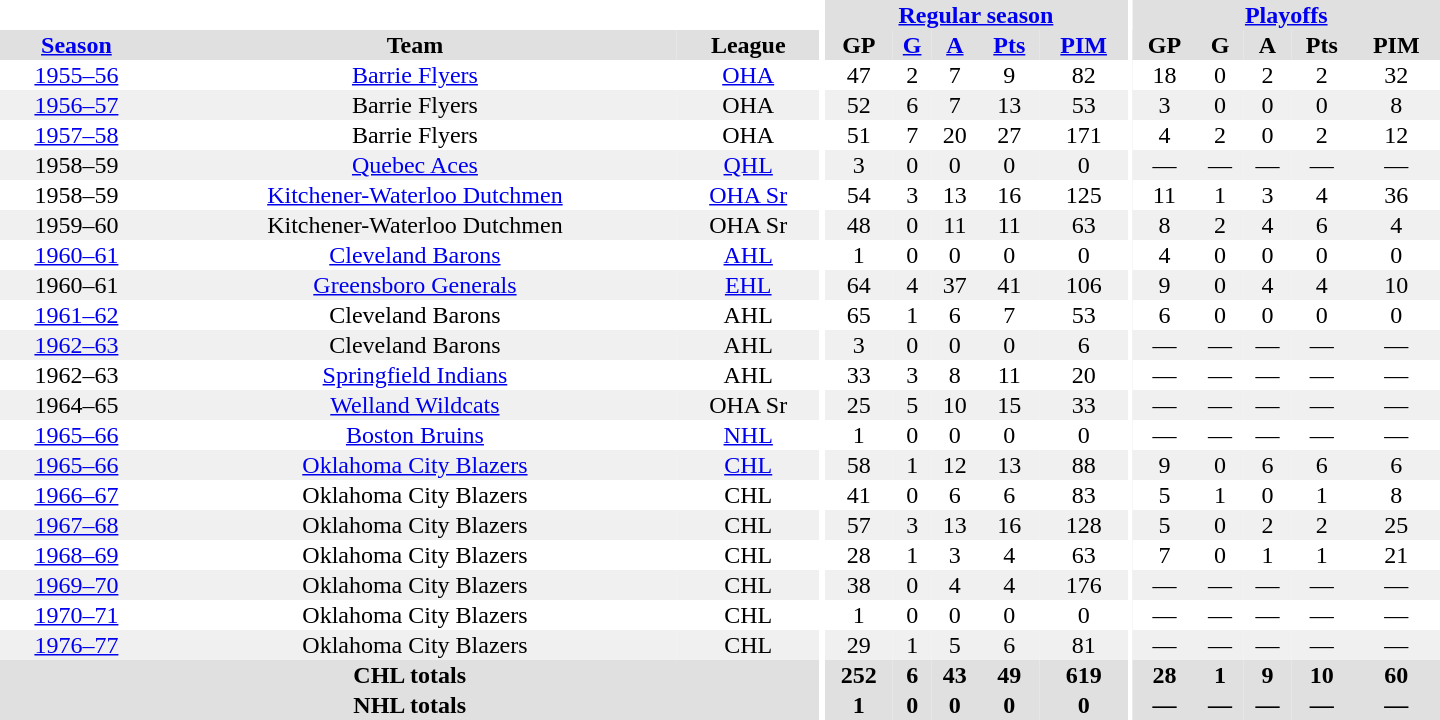<table border="0" cellpadding="1" cellspacing="0" style="text-align:center; width:60em">
<tr bgcolor="#e0e0e0">
<th colspan="3" bgcolor="#ffffff"></th>
<th rowspan="100" bgcolor="#ffffff"></th>
<th colspan="5"><a href='#'>Regular season</a></th>
<th rowspan="100" bgcolor="#ffffff"></th>
<th colspan="5"><a href='#'>Playoffs</a></th>
</tr>
<tr bgcolor="#e0e0e0">
<th><a href='#'>Season</a></th>
<th>Team</th>
<th>League</th>
<th>GP</th>
<th><a href='#'>G</a></th>
<th><a href='#'>A</a></th>
<th><a href='#'>Pts</a></th>
<th><a href='#'>PIM</a></th>
<th>GP</th>
<th>G</th>
<th>A</th>
<th>Pts</th>
<th>PIM</th>
</tr>
<tr>
<td><a href='#'>1955–56</a></td>
<td><a href='#'>Barrie Flyers</a></td>
<td><a href='#'>OHA</a></td>
<td>47</td>
<td>2</td>
<td>7</td>
<td>9</td>
<td>82</td>
<td>18</td>
<td>0</td>
<td>2</td>
<td>2</td>
<td>32</td>
</tr>
<tr bgcolor="#f0f0f0">
<td><a href='#'>1956–57</a></td>
<td>Barrie Flyers</td>
<td>OHA</td>
<td>52</td>
<td>6</td>
<td>7</td>
<td>13</td>
<td>53</td>
<td>3</td>
<td>0</td>
<td>0</td>
<td>0</td>
<td>8</td>
</tr>
<tr>
<td><a href='#'>1957–58</a></td>
<td>Barrie Flyers</td>
<td>OHA</td>
<td>51</td>
<td>7</td>
<td>20</td>
<td>27</td>
<td>171</td>
<td>4</td>
<td>2</td>
<td>0</td>
<td>2</td>
<td>12</td>
</tr>
<tr bgcolor="#f0f0f0">
<td>1958–59</td>
<td><a href='#'>Quebec Aces</a></td>
<td><a href='#'>QHL</a></td>
<td>3</td>
<td>0</td>
<td>0</td>
<td>0</td>
<td>0</td>
<td>—</td>
<td>—</td>
<td>—</td>
<td>—</td>
<td>—</td>
</tr>
<tr>
<td>1958–59</td>
<td><a href='#'>Kitchener-Waterloo Dutchmen</a></td>
<td><a href='#'>OHA Sr</a></td>
<td>54</td>
<td>3</td>
<td>13</td>
<td>16</td>
<td>125</td>
<td>11</td>
<td>1</td>
<td>3</td>
<td>4</td>
<td>36</td>
</tr>
<tr bgcolor="#f0f0f0">
<td>1959–60</td>
<td>Kitchener-Waterloo Dutchmen</td>
<td>OHA Sr</td>
<td>48</td>
<td>0</td>
<td>11</td>
<td>11</td>
<td>63</td>
<td>8</td>
<td>2</td>
<td>4</td>
<td>6</td>
<td>4</td>
</tr>
<tr>
<td><a href='#'>1960–61</a></td>
<td><a href='#'>Cleveland Barons</a></td>
<td><a href='#'>AHL</a></td>
<td>1</td>
<td>0</td>
<td>0</td>
<td>0</td>
<td>0</td>
<td>4</td>
<td>0</td>
<td>0</td>
<td>0</td>
<td>0</td>
</tr>
<tr bgcolor="#f0f0f0">
<td>1960–61</td>
<td><a href='#'>Greensboro Generals</a></td>
<td><a href='#'>EHL</a></td>
<td>64</td>
<td>4</td>
<td>37</td>
<td>41</td>
<td>106</td>
<td>9</td>
<td>0</td>
<td>4</td>
<td>4</td>
<td>10</td>
</tr>
<tr>
<td><a href='#'>1961–62</a></td>
<td>Cleveland Barons</td>
<td>AHL</td>
<td>65</td>
<td>1</td>
<td>6</td>
<td>7</td>
<td>53</td>
<td>6</td>
<td>0</td>
<td>0</td>
<td>0</td>
<td>0</td>
</tr>
<tr bgcolor="#f0f0f0">
<td><a href='#'>1962–63</a></td>
<td>Cleveland Barons</td>
<td>AHL</td>
<td>3</td>
<td>0</td>
<td>0</td>
<td>0</td>
<td>6</td>
<td>—</td>
<td>—</td>
<td>—</td>
<td>—</td>
<td>—</td>
</tr>
<tr>
<td>1962–63</td>
<td><a href='#'>Springfield Indians</a></td>
<td>AHL</td>
<td>33</td>
<td>3</td>
<td>8</td>
<td>11</td>
<td>20</td>
<td>—</td>
<td>—</td>
<td>—</td>
<td>—</td>
<td>—</td>
</tr>
<tr bgcolor="#f0f0f0">
<td>1964–65</td>
<td><a href='#'>Welland Wildcats</a></td>
<td>OHA Sr</td>
<td>25</td>
<td>5</td>
<td>10</td>
<td>15</td>
<td>33</td>
<td>—</td>
<td>—</td>
<td>—</td>
<td>—</td>
<td>—</td>
</tr>
<tr>
<td><a href='#'>1965–66</a></td>
<td><a href='#'>Boston Bruins</a></td>
<td><a href='#'>NHL</a></td>
<td>1</td>
<td>0</td>
<td>0</td>
<td>0</td>
<td>0</td>
<td>—</td>
<td>—</td>
<td>—</td>
<td>—</td>
<td>—</td>
</tr>
<tr bgcolor="#f0f0f0">
<td><a href='#'>1965–66</a></td>
<td><a href='#'>Oklahoma City Blazers</a></td>
<td><a href='#'>CHL</a></td>
<td>58</td>
<td>1</td>
<td>12</td>
<td>13</td>
<td>88</td>
<td>9</td>
<td>0</td>
<td>6</td>
<td>6</td>
<td>6</td>
</tr>
<tr>
<td><a href='#'>1966–67</a></td>
<td>Oklahoma City Blazers</td>
<td>CHL</td>
<td>41</td>
<td>0</td>
<td>6</td>
<td>6</td>
<td>83</td>
<td>5</td>
<td>1</td>
<td>0</td>
<td>1</td>
<td>8</td>
</tr>
<tr bgcolor="#f0f0f0">
<td><a href='#'>1967–68</a></td>
<td>Oklahoma City Blazers</td>
<td>CHL</td>
<td>57</td>
<td>3</td>
<td>13</td>
<td>16</td>
<td>128</td>
<td>5</td>
<td>0</td>
<td>2</td>
<td>2</td>
<td>25</td>
</tr>
<tr>
<td><a href='#'>1968–69</a></td>
<td>Oklahoma City Blazers</td>
<td>CHL</td>
<td>28</td>
<td>1</td>
<td>3</td>
<td>4</td>
<td>63</td>
<td>7</td>
<td>0</td>
<td>1</td>
<td>1</td>
<td>21</td>
</tr>
<tr bgcolor="#f0f0f0">
<td><a href='#'>1969–70</a></td>
<td>Oklahoma City Blazers</td>
<td>CHL</td>
<td>38</td>
<td>0</td>
<td>4</td>
<td>4</td>
<td>176</td>
<td>—</td>
<td>—</td>
<td>—</td>
<td>—</td>
<td>—</td>
</tr>
<tr>
<td><a href='#'>1970–71</a></td>
<td>Oklahoma City Blazers</td>
<td>CHL</td>
<td>1</td>
<td>0</td>
<td>0</td>
<td>0</td>
<td>0</td>
<td>—</td>
<td>—</td>
<td>—</td>
<td>—</td>
<td>—</td>
</tr>
<tr bgcolor="#f0f0f0">
<td><a href='#'>1976–77</a></td>
<td>Oklahoma City Blazers</td>
<td>CHL</td>
<td>29</td>
<td>1</td>
<td>5</td>
<td>6</td>
<td>81</td>
<td>—</td>
<td>—</td>
<td>—</td>
<td>—</td>
<td>—</td>
</tr>
<tr bgcolor="#e0e0e0">
<th colspan="3">CHL totals</th>
<th>252</th>
<th>6</th>
<th>43</th>
<th>49</th>
<th>619</th>
<th>28</th>
<th>1</th>
<th>9</th>
<th>10</th>
<th>60</th>
</tr>
<tr bgcolor="#e0e0e0">
<th colspan="3">NHL totals</th>
<th>1</th>
<th>0</th>
<th>0</th>
<th>0</th>
<th>0</th>
<th>—</th>
<th>—</th>
<th>—</th>
<th>—</th>
<th>—</th>
</tr>
</table>
